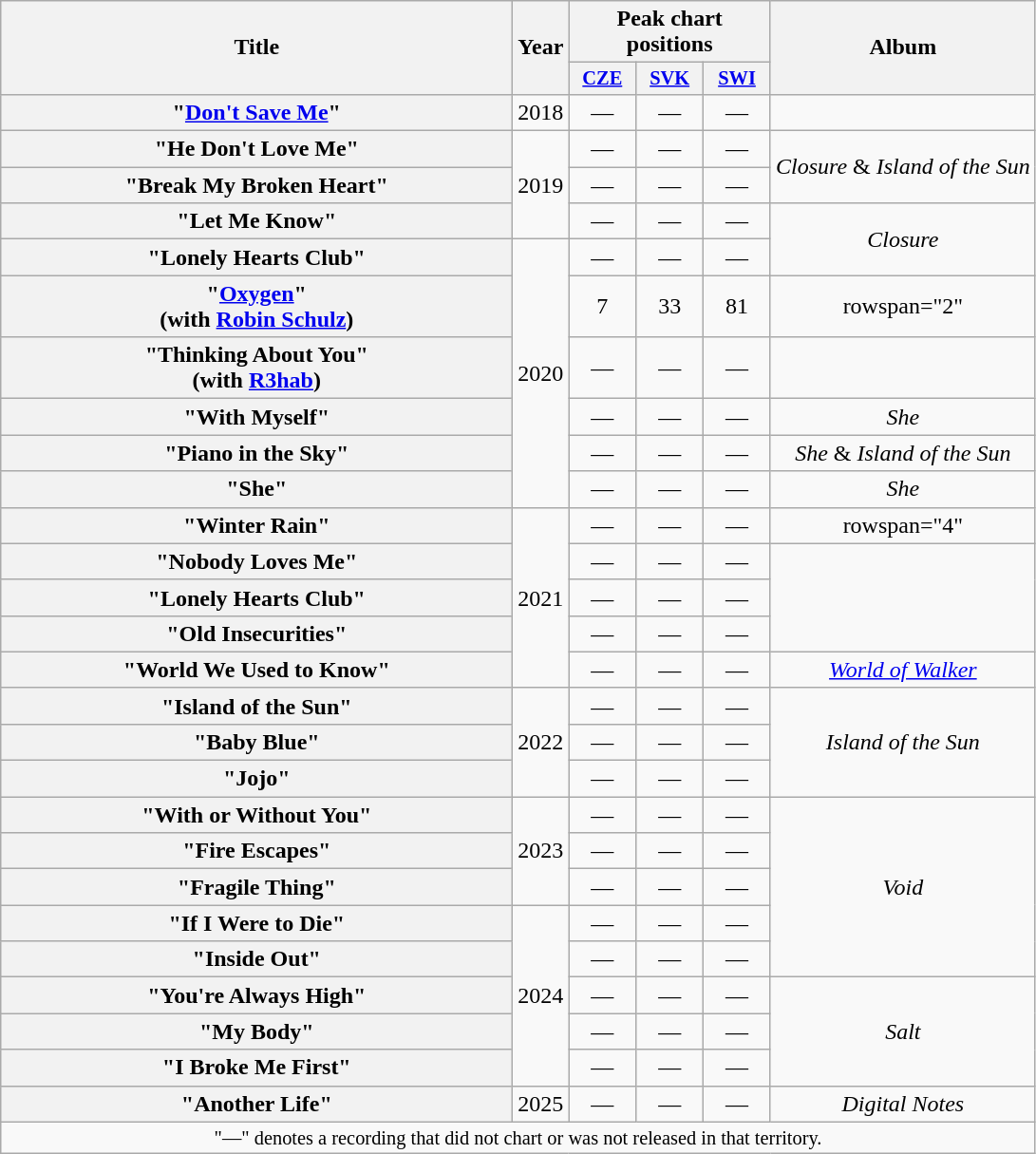<table class="wikitable plainrowheaders" style="text-align:center;">
<tr>
<th scope="col" rowspan="2" style="width:22em;">Title</th>
<th scope="col" rowspan="2" style="width:1em;">Year</th>
<th colspan="3" scope="col">Peak chart positions</th>
<th scope="col" rowspan="2">Album</th>
</tr>
<tr>
<th scope="col" style="width:3em;font-size:85%;"><a href='#'>CZE</a><br></th>
<th scope="col" style="width:3em;font-size:85%;"><a href='#'>SVK</a><br></th>
<th scope="col" style="width:3em;font-size:85%;"><a href='#'>SWI</a><br></th>
</tr>
<tr>
<th scope="row">"<a href='#'>Don't Save Me</a>"</th>
<td>2018</td>
<td>—</td>
<td>—</td>
<td>—</td>
<td></td>
</tr>
<tr>
<th scope="row">"He Don't Love Me"</th>
<td rowspan="3">2019</td>
<td>—</td>
<td>—</td>
<td>—</td>
<td rowspan="2"><em>Closure</em> & <em>Island of the Sun</em></td>
</tr>
<tr>
<th scope="row">"Break My Broken Heart"</th>
<td>—</td>
<td>—</td>
<td>—</td>
</tr>
<tr>
<th scope="row">"Let Me Know"</th>
<td>—</td>
<td>—</td>
<td>—</td>
<td rowspan="2"><em>Closure</em></td>
</tr>
<tr>
<th scope="row">"Lonely Hearts Club"</th>
<td rowspan="6">2020</td>
<td>—</td>
<td>—</td>
<td>—</td>
</tr>
<tr>
<th scope="row">"<a href='#'>Oxygen</a>"<br><span>(with <a href='#'>Robin Schulz</a>)</span></th>
<td>7</td>
<td>33</td>
<td>81</td>
<td>rowspan="2" </td>
</tr>
<tr>
<th scope="row">"Thinking About You"<br><span>(with <a href='#'>R3hab</a>)</span></th>
<td>—</td>
<td>—</td>
<td>—</td>
</tr>
<tr>
<th scope="row">"With Myself"</th>
<td>—</td>
<td>—</td>
<td>—</td>
<td><em>She</em></td>
</tr>
<tr>
<th scope="row">"Piano in the Sky"</th>
<td>—</td>
<td>—</td>
<td>—</td>
<td><em>She</em> & <em>Island of the Sun</em></td>
</tr>
<tr>
<th scope="row">"She"</th>
<td>—</td>
<td>—</td>
<td>—</td>
<td><em>She</em></td>
</tr>
<tr>
<th scope="row">"Winter Rain"</th>
<td rowspan="5">2021</td>
<td>—</td>
<td>—</td>
<td>—</td>
<td>rowspan="4" </td>
</tr>
<tr>
<th scope="row">"Nobody Loves Me"<br></th>
<td>—</td>
<td>—</td>
<td>—</td>
</tr>
<tr>
<th scope="row">"Lonely Hearts Club"<br></th>
<td>—</td>
<td>—</td>
<td>—</td>
</tr>
<tr>
<th scope="row">"Old Insecurities"</th>
<td>—</td>
<td>—</td>
<td>—</td>
</tr>
<tr>
<th scope="row">"World We Used to Know"<br></th>
<td>—</td>
<td>—</td>
<td>—</td>
<td><em><a href='#'>World of Walker</a></em></td>
</tr>
<tr>
<th scope="row">"Island of the Sun"</th>
<td rowspan="3">2022</td>
<td>—</td>
<td>—</td>
<td>—</td>
<td rowspan="3"><em>Island of the Sun</em></td>
</tr>
<tr>
<th scope="row">"Baby Blue"</th>
<td>—</td>
<td>—</td>
<td>—</td>
</tr>
<tr>
<th scope="row">"Jojo"</th>
<td>—</td>
<td>—</td>
<td>—</td>
</tr>
<tr>
<th scope="row">"With or Without You"</th>
<td rowspan="3">2023</td>
<td>—</td>
<td>—</td>
<td>—</td>
<td rowspan="5"><em>Void</em></td>
</tr>
<tr>
<th scope="row">"Fire Escapes"</th>
<td>—</td>
<td>—</td>
<td>—</td>
</tr>
<tr>
<th scope="row">"Fragile Thing"</th>
<td>—</td>
<td>—</td>
<td>—</td>
</tr>
<tr>
<th scope="row">"If I Were to Die"</th>
<td rowspan="5">2024</td>
<td>—</td>
<td>—</td>
<td>—</td>
</tr>
<tr>
<th scope="row">"Inside Out"<br></th>
<td>—</td>
<td>—</td>
<td>—</td>
</tr>
<tr>
<th scope="row">"You're Always High"</th>
<td>—</td>
<td>—</td>
<td>—</td>
<td rowspan="3"><em>Salt</em></td>
</tr>
<tr>
<th scope="row">"My Body"</th>
<td>—</td>
<td>—</td>
<td>—</td>
</tr>
<tr>
<th scope="row">"I Broke Me First"</th>
<td>—</td>
<td>—</td>
<td>—</td>
</tr>
<tr>
<th scope="row">"Another Life"<br></th>
<td>2025</td>
<td>—</td>
<td>—</td>
<td>—</td>
<td><em>Digital Notes</em></td>
</tr>
<tr>
<td colspan="15" style="font-size:85%">"—" denotes a recording that did not chart or was not released in that territory.</td>
</tr>
</table>
